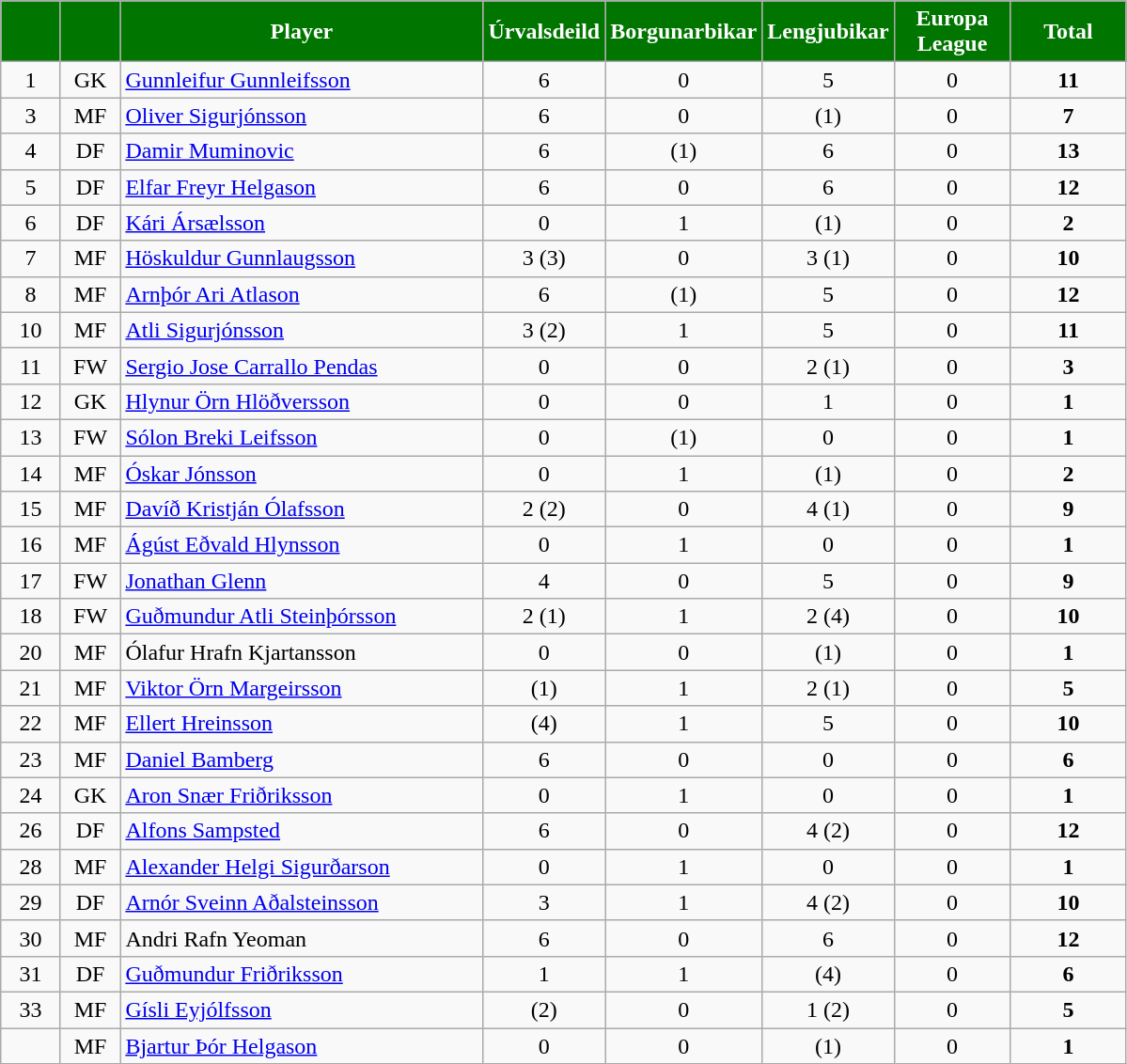<table class="wikitable" style="text-align:center;">
<tr>
<th style="background:#007500; color:white; width:35px;"></th>
<th style="background:#007500; color:white; width:35px;"></th>
<th style="background:#007500; color:white; width:250px;">Player</th>
<th style="background:#007500; color:white; width:75px;">Úrvalsdeild</th>
<th style="background:#007500; color:white; width:75px;">Borgunarbikar</th>
<th style="background:#007500; color:white; width:75px;">Lengjubikar</th>
<th style="background:#007500; color:white; width:75px;">Europa League</th>
<th style="background:#007500; color:white; width:75px;">Total</th>
</tr>
<tr>
<td>1</td>
<td>GK</td>
<td align=left> <a href='#'>Gunnleifur Gunnleifsson</a></td>
<td>6</td>
<td>0</td>
<td>5</td>
<td>0</td>
<td><strong>11</strong></td>
</tr>
<tr>
<td>3</td>
<td>MF</td>
<td align=left> <a href='#'>Oliver Sigurjónsson</a></td>
<td>6</td>
<td>0</td>
<td>(1)</td>
<td>0</td>
<td><strong>7</strong></td>
</tr>
<tr>
<td>4</td>
<td>DF</td>
<td align=left> <a href='#'>Damir Muminovic</a></td>
<td>6</td>
<td>(1)</td>
<td>6</td>
<td>0</td>
<td><strong>13</strong></td>
</tr>
<tr>
<td>5</td>
<td>DF</td>
<td align=left> <a href='#'>Elfar Freyr Helgason</a></td>
<td>6</td>
<td>0</td>
<td>6</td>
<td>0</td>
<td><strong>12</strong></td>
</tr>
<tr>
<td>6</td>
<td>DF</td>
<td align=left> <a href='#'>Kári Ársælsson</a></td>
<td>0</td>
<td>1</td>
<td>(1)</td>
<td>0</td>
<td><strong>2</strong></td>
</tr>
<tr>
<td>7</td>
<td>MF</td>
<td align=left> <a href='#'>Höskuldur Gunnlaugsson</a></td>
<td>3 (3)</td>
<td>0</td>
<td>3 (1)</td>
<td>0</td>
<td><strong>10</strong></td>
</tr>
<tr>
<td>8</td>
<td>MF</td>
<td align=left> <a href='#'>Arnþór Ari Atlason</a></td>
<td>6</td>
<td>(1)</td>
<td>5</td>
<td>0</td>
<td><strong>12</strong></td>
</tr>
<tr>
<td>10</td>
<td>MF</td>
<td align=left> <a href='#'>Atli Sigurjónsson</a></td>
<td>3 (2)</td>
<td>1</td>
<td>5</td>
<td>0</td>
<td><strong>11</strong></td>
</tr>
<tr>
<td>11</td>
<td>FW</td>
<td align=left> <a href='#'>Sergio Jose Carrallo Pendas</a></td>
<td>0</td>
<td>0</td>
<td>2 (1)</td>
<td>0</td>
<td><strong>3</strong></td>
</tr>
<tr>
<td>12</td>
<td>GK</td>
<td align=left> <a href='#'>Hlynur Örn Hlöðversson</a></td>
<td>0</td>
<td>0</td>
<td>1</td>
<td>0</td>
<td><strong>1</strong></td>
</tr>
<tr>
<td>13</td>
<td>FW</td>
<td align=left> <a href='#'>Sólon Breki Leifsson</a></td>
<td>0</td>
<td>(1)</td>
<td>0</td>
<td>0</td>
<td><strong>1</strong></td>
</tr>
<tr>
<td>14</td>
<td>MF</td>
<td align=left> <a href='#'>Óskar Jónsson</a></td>
<td>0</td>
<td>1</td>
<td>(1)</td>
<td>0</td>
<td><strong>2</strong></td>
</tr>
<tr>
<td>15</td>
<td>MF</td>
<td align=left> <a href='#'>Davíð Kristján Ólafsson</a></td>
<td>2 (2)</td>
<td>0</td>
<td>4 (1)</td>
<td>0</td>
<td><strong>9</strong></td>
</tr>
<tr>
<td>16</td>
<td>MF</td>
<td align=left> <a href='#'>Ágúst Eðvald Hlynsson</a></td>
<td>0</td>
<td>1</td>
<td>0</td>
<td>0</td>
<td><strong>1</strong></td>
</tr>
<tr>
<td>17</td>
<td>FW</td>
<td align=left> <a href='#'>Jonathan Glenn</a></td>
<td>4</td>
<td>0</td>
<td>5</td>
<td>0</td>
<td><strong>9</strong></td>
</tr>
<tr>
<td>18</td>
<td>FW</td>
<td align=left> <a href='#'>Guðmundur Atli Steinþórsson</a></td>
<td>2 (1)</td>
<td>1</td>
<td>2 (4)</td>
<td>0</td>
<td><strong>10</strong></td>
</tr>
<tr>
<td>20</td>
<td>MF</td>
<td align=left> Ólafur Hrafn Kjartansson</td>
<td>0</td>
<td>0</td>
<td>(1)</td>
<td>0</td>
<td><strong>1</strong></td>
</tr>
<tr>
<td>21</td>
<td>MF</td>
<td align=left> <a href='#'>Viktor Örn Margeirsson</a></td>
<td>(1)</td>
<td>1</td>
<td>2 (1)</td>
<td>0</td>
<td><strong>5</strong></td>
</tr>
<tr>
<td>22</td>
<td>MF</td>
<td align=left> <a href='#'>Ellert Hreinsson</a></td>
<td>(4)</td>
<td>1</td>
<td>5</td>
<td>0</td>
<td><strong>10</strong></td>
</tr>
<tr>
<td>23</td>
<td>MF</td>
<td align=left> <a href='#'>Daniel Bamberg</a></td>
<td>6</td>
<td>0</td>
<td>0</td>
<td>0</td>
<td><strong>6</strong></td>
</tr>
<tr>
<td>24</td>
<td>GK</td>
<td align=left> <a href='#'>Aron Snær Friðriksson</a></td>
<td>0</td>
<td>1</td>
<td>0</td>
<td>0</td>
<td><strong>1</strong></td>
</tr>
<tr>
<td>26</td>
<td>DF</td>
<td align=left> <a href='#'>Alfons Sampsted</a></td>
<td>6</td>
<td>0</td>
<td>4 (2)</td>
<td>0</td>
<td><strong>12</strong></td>
</tr>
<tr>
<td>28</td>
<td>MF</td>
<td align=left> <a href='#'>Alexander Helgi Sigurðarson</a></td>
<td>0</td>
<td>1</td>
<td>0</td>
<td>0</td>
<td><strong>1</strong></td>
</tr>
<tr>
<td>29</td>
<td>DF</td>
<td align=left> <a href='#'>Arnór Sveinn Aðalsteinsson</a></td>
<td>3</td>
<td>1</td>
<td>4 (2)</td>
<td>0</td>
<td><strong>10</strong></td>
</tr>
<tr>
<td>30</td>
<td>MF</td>
<td align=left> Andri Rafn Yeoman</td>
<td>6</td>
<td>0</td>
<td>6</td>
<td>0</td>
<td><strong>12</strong></td>
</tr>
<tr>
<td>31</td>
<td>DF</td>
<td align=left> <a href='#'>Guðmundur Friðriksson</a></td>
<td>1</td>
<td>1</td>
<td>(4)</td>
<td>0</td>
<td><strong>6</strong></td>
</tr>
<tr>
<td>33</td>
<td>MF</td>
<td align=left> <a href='#'>Gísli Eyjólfsson</a></td>
<td>(2)</td>
<td>0</td>
<td>1 (2)</td>
<td>0</td>
<td><strong>5</strong></td>
</tr>
<tr>
<td></td>
<td>MF</td>
<td align=left> <a href='#'>Bjartur Þór Helgason</a></td>
<td>0</td>
<td>0</td>
<td>(1)</td>
<td>0</td>
<td><strong>1</strong></td>
</tr>
</table>
